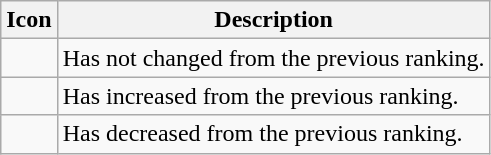<table class="wikitable">
<tr>
<th>Icon</th>
<th>Description</th>
</tr>
<tr>
<td></td>
<td>Has not changed from the previous ranking.</td>
</tr>
<tr>
<td></td>
<td>Has increased from the previous ranking.</td>
</tr>
<tr>
<td></td>
<td>Has decreased from the previous ranking.</td>
</tr>
</table>
